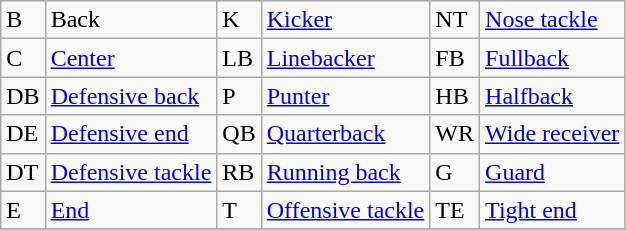<table class="wikitable">
<tr>
<td>B</td>
<td>Back</td>
<td>K</td>
<td><a href='#'>Kicker</a></td>
<td>NT</td>
<td><a href='#'>Nose tackle</a></td>
</tr>
<tr>
<td>C</td>
<td><a href='#'>Center</a></td>
<td>LB</td>
<td><a href='#'>Linebacker</a></td>
<td>FB</td>
<td><a href='#'>Fullback</a></td>
</tr>
<tr>
<td>DB</td>
<td><a href='#'>Defensive back</a></td>
<td>P</td>
<td><a href='#'>Punter</a></td>
<td>HB</td>
<td><a href='#'>Halfback</a></td>
</tr>
<tr>
<td>DE</td>
<td><a href='#'>Defensive end</a></td>
<td>QB</td>
<td><a href='#'>Quarterback</a></td>
<td>WR</td>
<td><a href='#'>Wide receiver</a></td>
</tr>
<tr>
<td>DT</td>
<td><a href='#'>Defensive tackle</a></td>
<td>RB</td>
<td><a href='#'>Running back</a></td>
<td>G</td>
<td><a href='#'>Guard</a></td>
</tr>
<tr>
<td>E</td>
<td><a href='#'>End</a></td>
<td>T</td>
<td><a href='#'>Offensive tackle</a></td>
<td>TE</td>
<td><a href='#'>Tight end</a></td>
</tr>
<tr>
</tr>
</table>
